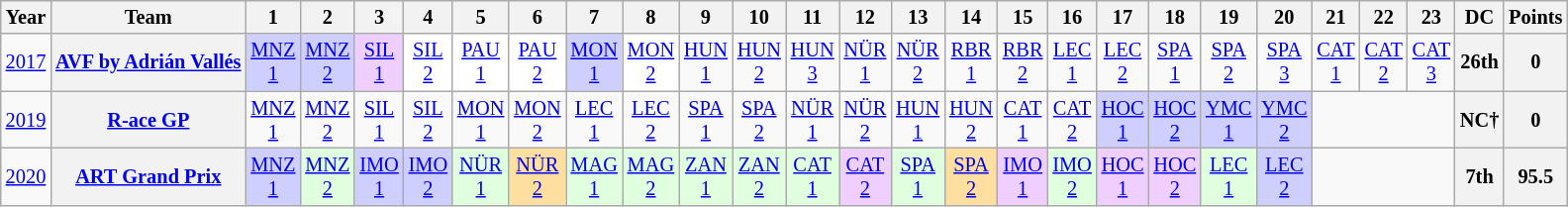<table class="wikitable" style="text-align:center; font-size:85%">
<tr>
<th>Year</th>
<th>Team</th>
<th>1</th>
<th>2</th>
<th>3</th>
<th>4</th>
<th>5</th>
<th>6</th>
<th>7</th>
<th>8</th>
<th>9</th>
<th>10</th>
<th>11</th>
<th>12</th>
<th>13</th>
<th>14</th>
<th>15</th>
<th>16</th>
<th>17</th>
<th>18</th>
<th>19</th>
<th>20</th>
<th>21</th>
<th>22</th>
<th>23</th>
<th>DC</th>
<th>Points</th>
</tr>
<tr>
<td><a href='#'>2017</a></td>
<th nowrap><a href='#'>AVF by Adrián Vallés</a></th>
<td style="background:#CFCFFF;"><a href='#'>MNZ<br>1</a><br></td>
<td style="background:#CFCFFF;"><a href='#'>MNZ<br>2</a><br></td>
<td style="background:#EFCFFF;"><a href='#'>SIL<br>1</a><br></td>
<td style="background:#FFFFFF;"><a href='#'>SIL<br>2</a><br></td>
<td style="background:#FFFFFF;"><a href='#'>PAU<br>1</a><br></td>
<td style="background:#FFFFFF;"><a href='#'>PAU<br>2</a><br></td>
<td style="background:#CFCFFF;"><a href='#'>MON<br>1</a><br></td>
<td style="background:#FFFFFF;"><a href='#'>MON<br>2</a><br></td>
<td><a href='#'>HUN<br>1</a></td>
<td><a href='#'>HUN<br>2</a></td>
<td><a href='#'>HUN<br>3</a></td>
<td><a href='#'>NÜR<br>1</a></td>
<td><a href='#'>NÜR<br>2</a></td>
<td><a href='#'>RBR<br>1</a></td>
<td><a href='#'>RBR<br>2</a></td>
<td><a href='#'>LEC<br>1</a></td>
<td><a href='#'>LEC<br>2</a></td>
<td><a href='#'>SPA<br>1</a></td>
<td><a href='#'>SPA<br>2</a></td>
<td><a href='#'>SPA<br>3</a></td>
<td><a href='#'>CAT<br>1</a></td>
<td><a href='#'>CAT<br>2</a></td>
<td><a href='#'>CAT<br>3</a></td>
<th>26th</th>
<th>0</th>
</tr>
<tr>
<td><a href='#'>2019</a></td>
<th nowrap><a href='#'>R-ace GP</a></th>
<td><a href='#'>MNZ<br>1</a></td>
<td><a href='#'>MNZ<br>2</a></td>
<td><a href='#'>SIL<br>1</a></td>
<td><a href='#'>SIL<br>2</a></td>
<td><a href='#'>MON<br>1</a></td>
<td><a href='#'>MON<br>2</a></td>
<td><a href='#'>LEC<br>1</a></td>
<td><a href='#'>LEC<br>2</a></td>
<td><a href='#'>SPA<br>1</a></td>
<td><a href='#'>SPA<br>2</a></td>
<td><a href='#'>NÜR<br>1</a></td>
<td><a href='#'>NÜR<br>2</a></td>
<td><a href='#'>HUN<br>1</a></td>
<td><a href='#'>HUN<br>2</a></td>
<td><a href='#'>CAT<br>1</a></td>
<td><a href='#'>CAT<br>2</a></td>
<td style="background:#CFCFFF;"><a href='#'>HOC<br>1</a><br></td>
<td style="background:#CFCFFF;"><a href='#'>HOC<br>2</a><br></td>
<td style="background:#CFCFFF;"><a href='#'>YMC<br>1</a><br></td>
<td style="background:#CFCFFF;"><a href='#'>YMC<br>2</a><br></td>
<td colspan=3></td>
<th>NC†</th>
<th>0</th>
</tr>
<tr>
<td><a href='#'>2020</a></td>
<th nowrap><a href='#'>ART Grand Prix</a></th>
<td style="background:#cfcfff;"><a href='#'>MNZ<br>1</a><br></td>
<td style="background:#dfffdf;"><a href='#'>MNZ<br>2</a><br></td>
<td style="background:#cfcfff;"><a href='#'>IMO<br>1</a><br></td>
<td style="background:#cfcfff;"><a href='#'>IMO<br>2</a><br></td>
<td style="background:#dfffdf;"><a href='#'>NÜR<br>1</a><br></td>
<td style="background:#ffdf9f;"><a href='#'>NÜR<br>2</a><br></td>
<td style="background:#dfffdf;"><a href='#'>MAG<br>1</a><br></td>
<td style="background:#dfffdf;"><a href='#'>MAG<br>2</a><br></td>
<td style="background:#dfffdf;"><a href='#'>ZAN<br>1</a><br></td>
<td style="background:#dfffdf;"><a href='#'>ZAN<br>2</a><br></td>
<td style="background:#dfffdf;"><a href='#'>CAT<br>1</a><br></td>
<td style="background:#efcfff;"><a href='#'>CAT<br>2</a><br></td>
<td style="background:#dfffdf;"><a href='#'>SPA<br>1</a><br></td>
<td style="background:#ffdf9f;"><a href='#'>SPA<br>2</a><br></td>
<td style="background:#efcfff;"><a href='#'>IMO<br>1</a><br></td>
<td style="background:#dfffdf;"><a href='#'>IMO<br>2</a><br></td>
<td style="background:#efcfff;"><a href='#'>HOC<br>1</a><br></td>
<td style="background:#efcfff;"><a href='#'>HOC<br>2</a><br></td>
<td style="background:#dfffdf;"><a href='#'>LEC<br>1</a><br></td>
<td style="background:#cfcfff;"><a href='#'>LEC<br>2</a><br></td>
<td colspan=3></td>
<th>7th</th>
<th>95.5</th>
</tr>
</table>
